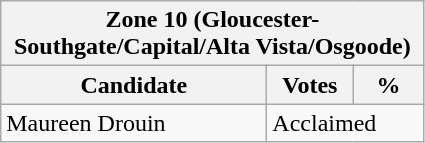<table class="wikitable">
<tr>
<th colspan="3">Zone 10  (Gloucester-Southgate/Capital/Alta Vista/Osgoode)</th>
</tr>
<tr>
<th style="width: 170px">Candidate</th>
<th style="width: 50px">Votes</th>
<th style="width: 40px">%</th>
</tr>
<tr>
<td>Maureen Drouin</td>
<td colspan="2">Acclaimed</td>
</tr>
</table>
